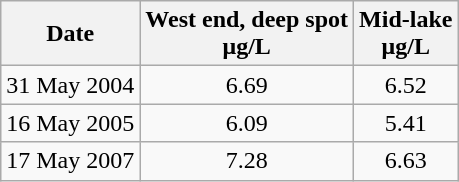<table class="wikitable sortable" style="text-align:center;">
<tr>
<th>Date</th>
<th>West end, deep spot<br>μg/L</th>
<th>Mid-lake<br>μg/L</th>
</tr>
<tr>
<td>31 May 2004</td>
<td>6.69</td>
<td>6.52</td>
</tr>
<tr>
<td>16 May 2005</td>
<td>6.09</td>
<td>5.41</td>
</tr>
<tr>
<td>17 May 2007</td>
<td>7.28</td>
<td>6.63</td>
</tr>
</table>
